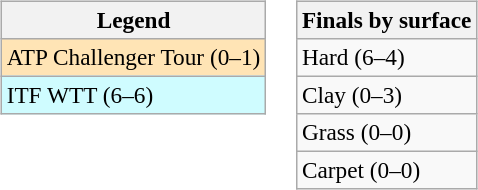<table>
<tr valign=top>
<td><br><table class=wikitable style=font-size:97%>
<tr>
<th>Legend</th>
</tr>
<tr style="background:moccasin;">
<td>ATP Challenger Tour (0–1)</td>
</tr>
<tr style="background:#cffcff;">
<td>ITF WTT (6–6)</td>
</tr>
</table>
</td>
<td><br><table class=wikitable style=font-size:97%>
<tr>
<th>Finals by surface</th>
</tr>
<tr>
<td>Hard (6–4)</td>
</tr>
<tr>
<td>Clay (0–3)</td>
</tr>
<tr>
<td>Grass (0–0)</td>
</tr>
<tr>
<td>Carpet (0–0)</td>
</tr>
</table>
</td>
</tr>
</table>
